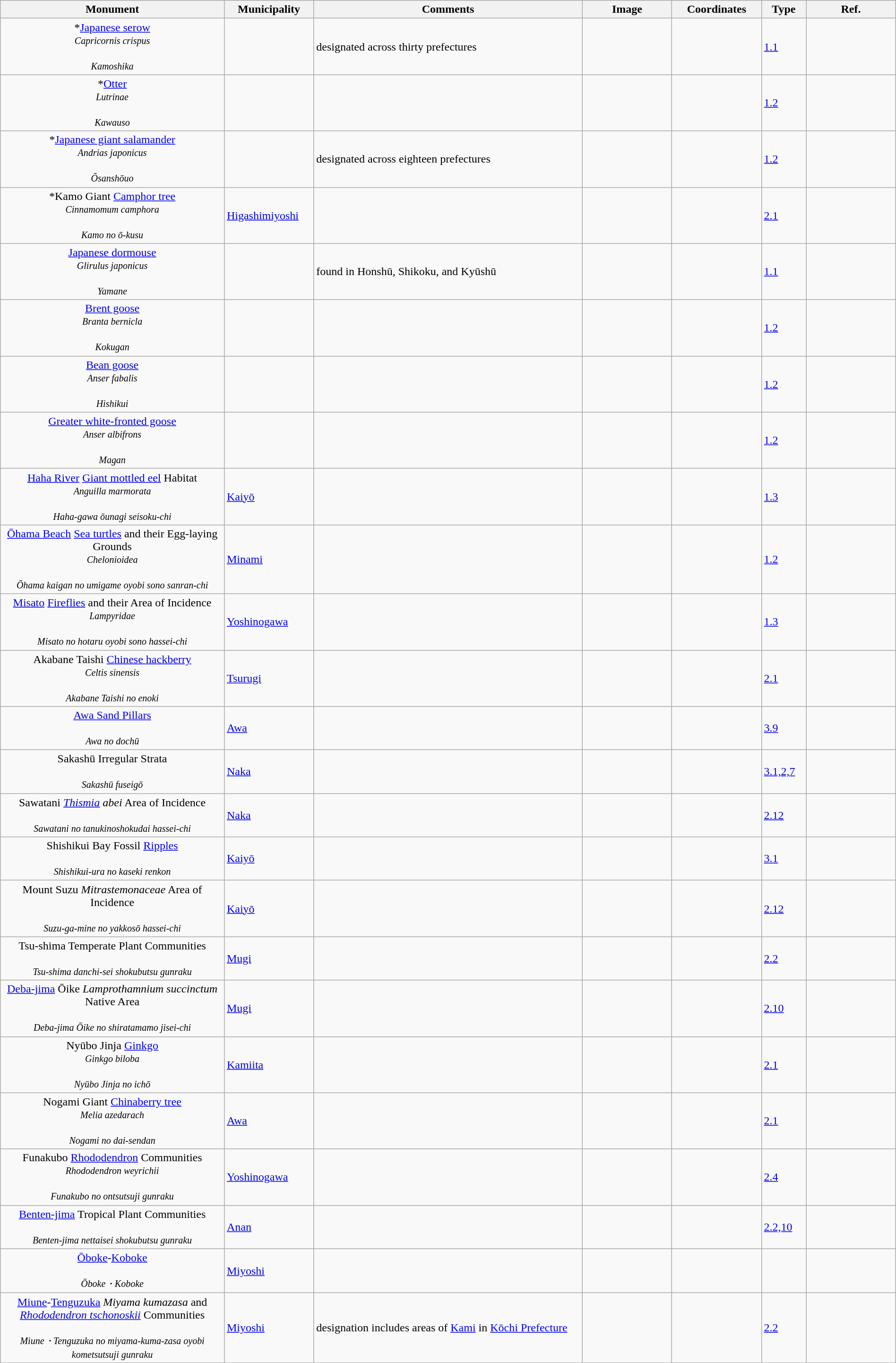<table class="wikitable sortable"  style="width:100%;">
<tr>
<th width="25%" align="left">Monument</th>
<th width="10%" align="left">Municipality</th>
<th width="30%" align="left" class="unsortable">Comments</th>
<th width="10%" align="left" class="unsortable">Image</th>
<th width="10%" align="left" class="unsortable">Coordinates</th>
<th width="5%" align="left">Type</th>
<th width="10%" align="left" class="unsortable">Ref.</th>
</tr>
<tr>
<td align="center">*<a href='#'>Japanese serow</a><br><small><em>Capricornis crispus</em></small><br><br><small><em>Kamoshika</em></small></td>
<td></td>
<td>designated across thirty prefectures</td>
<td></td>
<td></td>
<td><a href='#'>1.1</a></td>
<td></td>
</tr>
<tr>
<td align="center">*<a href='#'>Otter</a><br><small><em>Lutrinae</em></small><br><br><small><em>Kawauso</em></small></td>
<td></td>
<td></td>
<td></td>
<td></td>
<td><a href='#'>1.2</a></td>
<td></td>
</tr>
<tr>
<td align="center">*<a href='#'>Japanese giant salamander</a><br><small><em>Andrias japonicus</em></small><br><br><small><em>Õsanshōuo</em></small></td>
<td></td>
<td>designated across eighteen prefectures</td>
<td></td>
<td></td>
<td><a href='#'>1.2</a></td>
<td></td>
</tr>
<tr>
<td align="center">*Kamo Giant <a href='#'>Camphor tree</a><br><small><em>Cinnamomum camphora</em></small><br><br><small><em>Kamo no ō-kusu</em></small></td>
<td><a href='#'>Higashimiyoshi</a></td>
<td></td>
<td></td>
<td></td>
<td><a href='#'>2.1</a></td>
<td></td>
</tr>
<tr>
<td align="center"><a href='#'>Japanese dormouse</a><br><small><em>Glirulus japonicus</em></small><br><br><small><em>Yamane</em></small></td>
<td></td>
<td>found in Honshū, Shikoku, and Kyūshū</td>
<td></td>
<td></td>
<td><a href='#'>1.1</a></td>
<td></td>
</tr>
<tr>
<td align="center"><a href='#'>Brent goose</a><br><small><em>Branta bernicla</em></small><br><br><small><em>Kokugan</em></small></td>
<td></td>
<td></td>
<td></td>
<td></td>
<td><a href='#'>1.2</a></td>
<td></td>
</tr>
<tr>
<td align="center"><a href='#'>Bean goose</a><br><small><em>Anser fabalis</em></small><br><br><small><em>Hishikui</em></small></td>
<td></td>
<td></td>
<td></td>
<td></td>
<td><a href='#'>1.2</a></td>
<td></td>
</tr>
<tr>
<td align="center"><a href='#'>Greater white-fronted goose</a><br><small><em>Anser albifrons</em></small><br><br><small><em>Magan</em></small></td>
<td></td>
<td></td>
<td></td>
<td></td>
<td><a href='#'>1.2</a></td>
<td></td>
</tr>
<tr>
<td align="center"><a href='#'>Haha River</a> <a href='#'>Giant mottled eel</a> Habitat<br><small><em>Anguilla marmorata</em></small><br><br><small><em>Haha-gawa ōunagi seisoku-chi</em></small></td>
<td><a href='#'>Kaiyō</a></td>
<td></td>
<td></td>
<td></td>
<td><a href='#'>1.3</a></td>
<td></td>
</tr>
<tr>
<td align="center"><a href='#'>Ōhama Beach</a> <a href='#'>Sea turtles</a> and their Egg-laying Grounds<br><small><em>Chelonioidea</em></small><br><br><small><em>Ōhama kaigan no umigame oyobi sono sanran-chi</em></small></td>
<td><a href='#'>Minami</a></td>
<td></td>
<td></td>
<td></td>
<td><a href='#'>1.2</a></td>
<td></td>
</tr>
<tr>
<td align="center"><a href='#'>Misato</a> <a href='#'>Fireflies</a> and their Area of Incidence<br><small><em>Lampyridae</em></small><br><br><small><em>Misato no hotaru oyobi sono hassei-chi</em></small></td>
<td><a href='#'>Yoshinogawa</a></td>
<td></td>
<td></td>
<td></td>
<td><a href='#'>1.3</a></td>
<td></td>
</tr>
<tr>
<td align="center">Akabane Taishi <a href='#'>Chinese hackberry</a><br><small><em>Celtis sinensis</em></small><br><br><small><em>Akabane Taishi no enoki</em></small></td>
<td><a href='#'>Tsurugi</a></td>
<td></td>
<td></td>
<td></td>
<td><a href='#'>2.1</a></td>
<td></td>
</tr>
<tr>
<td align="center"><a href='#'>Awa Sand Pillars</a><br><br><small><em>Awa no dochū</em></small></td>
<td><a href='#'>Awa</a></td>
<td></td>
<td></td>
<td></td>
<td><a href='#'>3.9</a></td>
<td></td>
</tr>
<tr>
<td align="center">Sakashū Irregular Strata<br><br><small><em>Sakashū fuseigō</em></small></td>
<td><a href='#'>Naka</a></td>
<td></td>
<td></td>
<td></td>
<td><a href='#'>3.1,2,7</a></td>
<td></td>
</tr>
<tr>
<td align="center">Sawatani <em><a href='#'>Thismia</a> abei</em> Area of Incidence<br><br><small><em>Sawatani no tanukinoshokudai hassei-chi</em></small></td>
<td><a href='#'>Naka</a></td>
<td></td>
<td></td>
<td></td>
<td><a href='#'>2.12</a></td>
<td></td>
</tr>
<tr>
<td align="center">Shishikui Bay Fossil <a href='#'>Ripples</a><br><br><small><em>Shishikui-ura no kaseki renkon</em></small></td>
<td><a href='#'>Kaiyō</a></td>
<td></td>
<td></td>
<td></td>
<td><a href='#'>3.1</a></td>
<td></td>
</tr>
<tr>
<td align="center">Mount Suzu <em>Mitrastemonaceae</em> Area of Incidence<br><br><small><em>Suzu-ga-mine no yakkosō hassei-chi</em></small></td>
<td><a href='#'>Kaiyō</a></td>
<td></td>
<td></td>
<td></td>
<td><a href='#'>2.12</a></td>
<td></td>
</tr>
<tr>
<td align="center">Tsu-shima Temperate Plant Communities<br><br><small><em>Tsu-shima danchi-sei shokubutsu gunraku</em></small></td>
<td><a href='#'>Mugi</a></td>
<td></td>
<td></td>
<td></td>
<td><a href='#'>2.2</a></td>
<td></td>
</tr>
<tr>
<td align="center"><a href='#'>Deba-jima</a> Ōike <em>Lamprothamnium succinctum</em> Native Area<br><br><small><em>Deba-jima Ōike no shiratamamo jisei-chi</em></small></td>
<td><a href='#'>Mugi</a></td>
<td></td>
<td></td>
<td></td>
<td><a href='#'>2.10</a></td>
<td></td>
</tr>
<tr>
<td align="center">Nyūbo Jinja <a href='#'>Ginkgo</a><br><small><em>Ginkgo biloba</em></small><br><br><small><em>Nyūbo Jinja no ichō</em></small></td>
<td><a href='#'>Kamiita</a></td>
<td></td>
<td></td>
<td></td>
<td><a href='#'>2.1</a></td>
<td></td>
</tr>
<tr>
<td align="center">Nogami Giant <a href='#'>Chinaberry tree</a><br><small><em>Melia azedarach</em></small><br><br><small><em>Nogami no dai-sendan</em></small></td>
<td><a href='#'>Awa</a></td>
<td></td>
<td></td>
<td></td>
<td><a href='#'>2.1</a></td>
<td></td>
</tr>
<tr>
<td align="center">Funakubo <a href='#'>Rhododendron</a> Communities<br><small><em>Rhododendron weyrichii</em></small><br><br><small><em>Funakubo no ontsutsuji gunraku</em></small></td>
<td><a href='#'>Yoshinogawa</a></td>
<td></td>
<td></td>
<td></td>
<td><a href='#'>2.4</a></td>
<td></td>
</tr>
<tr>
<td align="center"><a href='#'>Benten-jima</a> Tropical Plant Communities<br><br><small><em>Benten-jima nettaisei shokubutsu gunraku</em></small></td>
<td><a href='#'>Anan</a></td>
<td></td>
<td></td>
<td></td>
<td><a href='#'>2.2,10</a></td>
<td></td>
</tr>
<tr>
<td align="center"><a href='#'>Ōboke</a>-<a href='#'>Koboke</a><br><br><small><em>Ōboke・Koboke</em></small></td>
<td><a href='#'>Miyoshi</a></td>
<td></td>
<td></td>
<td></td>
<td></td>
<td></td>
</tr>
<tr>
<td align="center"><a href='#'>Miune</a>-<a href='#'>Tenguzuka</a> <em>Miyama kumazasa</em> and <em><a href='#'>Rhododendron tschonoskii</a></em> Communities<br><br><small><em>Miune・Tenguzuka no miyama-kuma-zasa oyobi kometsutsuji gunraku</em></small></td>
<td><a href='#'>Miyoshi</a></td>
<td>designation includes areas of <a href='#'>Kami</a> in <a href='#'>Kōchi Prefecture</a></td>
<td></td>
<td></td>
<td><a href='#'>2.2</a></td>
<td></td>
</tr>
<tr>
</tr>
</table>
